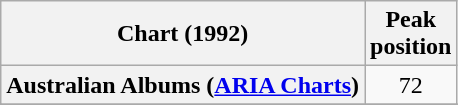<table class="wikitable sortable plainrowheaders" style="text-align:center;">
<tr>
<th>Chart (1992)</th>
<th>Peak<br>position</th>
</tr>
<tr>
<th scope="row">Australian Albums (<a href='#'>ARIA Charts</a>)</th>
<td>72</td>
</tr>
<tr>
</tr>
<tr>
</tr>
<tr>
</tr>
<tr>
</tr>
<tr>
</tr>
</table>
